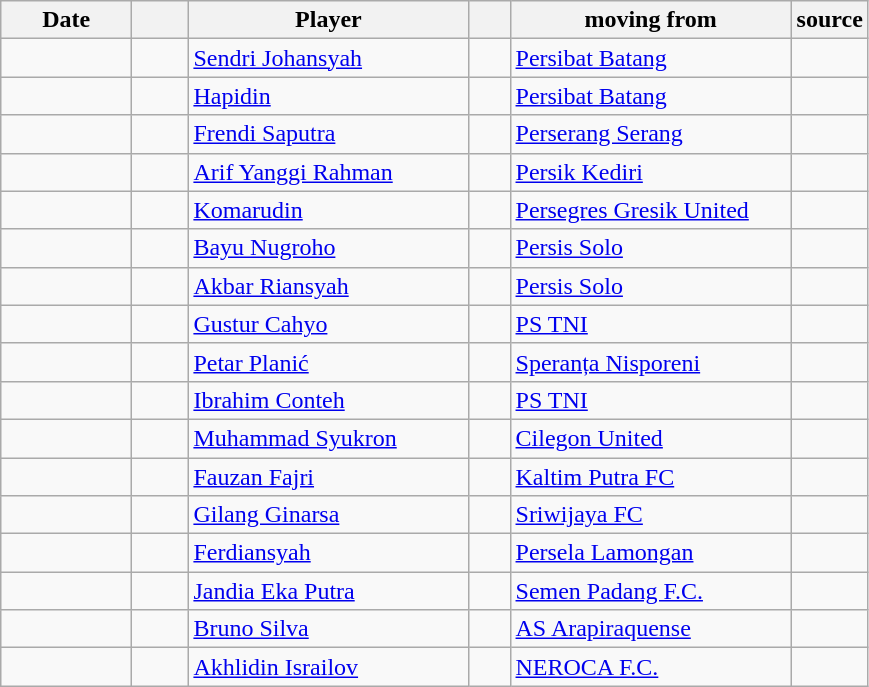<table class="wikitable sortable">
<tr>
<th style="width:80px;">Date</th>
<th style="width:30px;"></th>
<th style="width:180px;">Player</th>
<th style="width:20px;"></th>
<th style="width:180px;">moving from</th>
<th style="width:20px;">source</th>
</tr>
<tr>
<td></td>
<td align=center></td>
<td> <a href='#'>Sendri Johansyah</a></td>
<td align=center></td>
<td> <a href='#'>Persibat Batang</a></td>
<td></td>
</tr>
<tr>
<td></td>
<td align=center></td>
<td> <a href='#'>Hapidin</a></td>
<td align=center></td>
<td> <a href='#'>Persibat Batang</a></td>
<td></td>
</tr>
<tr>
<td></td>
<td align=center></td>
<td> <a href='#'>Frendi Saputra</a></td>
<td align=center></td>
<td> <a href='#'>Perserang Serang</a></td>
<td></td>
</tr>
<tr>
<td></td>
<td align=center></td>
<td> <a href='#'>Arif Yanggi Rahman</a></td>
<td align=center></td>
<td> <a href='#'>Persik Kediri</a></td>
<td></td>
</tr>
<tr>
<td></td>
<td align=center></td>
<td> <a href='#'>Komarudin</a></td>
<td align=center></td>
<td> <a href='#'>Persegres Gresik United</a></td>
<td></td>
</tr>
<tr>
<td></td>
<td align=center></td>
<td> <a href='#'>Bayu Nugroho</a></td>
<td align=center></td>
<td> <a href='#'>Persis Solo</a></td>
<td></td>
</tr>
<tr>
<td></td>
<td align=center></td>
<td> <a href='#'>Akbar Riansyah</a></td>
<td align=center></td>
<td> <a href='#'>Persis Solo</a></td>
<td></td>
</tr>
<tr>
<td></td>
<td align=center></td>
<td> <a href='#'>Gustur Cahyo</a></td>
<td align=center></td>
<td> <a href='#'>PS TNI</a></td>
<td></td>
</tr>
<tr>
<td></td>
<td align=center></td>
<td> <a href='#'>Petar Planić</a></td>
<td align=center></td>
<td> <a href='#'>Speranța Nisporeni</a></td>
<td></td>
</tr>
<tr>
<td></td>
<td align=center></td>
<td> <a href='#'>Ibrahim Conteh</a></td>
<td align=center></td>
<td> <a href='#'>PS TNI</a></td>
<td></td>
</tr>
<tr>
<td></td>
<td align=center></td>
<td> <a href='#'>Muhammad Syukron</a></td>
<td align=center></td>
<td> <a href='#'>Cilegon United</a></td>
<td></td>
</tr>
<tr>
<td></td>
<td align=center></td>
<td> <a href='#'>Fauzan Fajri</a></td>
<td align=center></td>
<td> <a href='#'>Kaltim Putra FC</a></td>
<td></td>
</tr>
<tr>
<td></td>
<td align=center></td>
<td> <a href='#'>Gilang Ginarsa</a></td>
<td align=center></td>
<td> <a href='#'>Sriwijaya FC</a></td>
<td></td>
</tr>
<tr>
<td></td>
<td align=center></td>
<td> <a href='#'>Ferdiansyah</a></td>
<td align=center></td>
<td> <a href='#'>Persela Lamongan</a></td>
<td></td>
</tr>
<tr>
<td></td>
<td align=center></td>
<td> <a href='#'>Jandia Eka Putra</a></td>
<td align=center></td>
<td> <a href='#'>Semen Padang F.C.</a></td>
<td></td>
</tr>
<tr>
<td></td>
<td align=center></td>
<td> <a href='#'>Bruno Silva</a></td>
<td align=center></td>
<td> <a href='#'>AS Arapiraquense</a></td>
<td></td>
</tr>
<tr>
<td></td>
<td align=center></td>
<td> <a href='#'>Akhlidin Israilov</a></td>
<td align=center></td>
<td> <a href='#'>NEROCA F.C.</a></td>
<td></td>
</tr>
</table>
